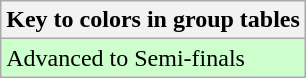<table class="wikitable">
<tr>
<th>Key to colors in group tables</th>
</tr>
<tr style="background:#cfc;">
<td>Advanced to Semi-finals</td>
</tr>
</table>
